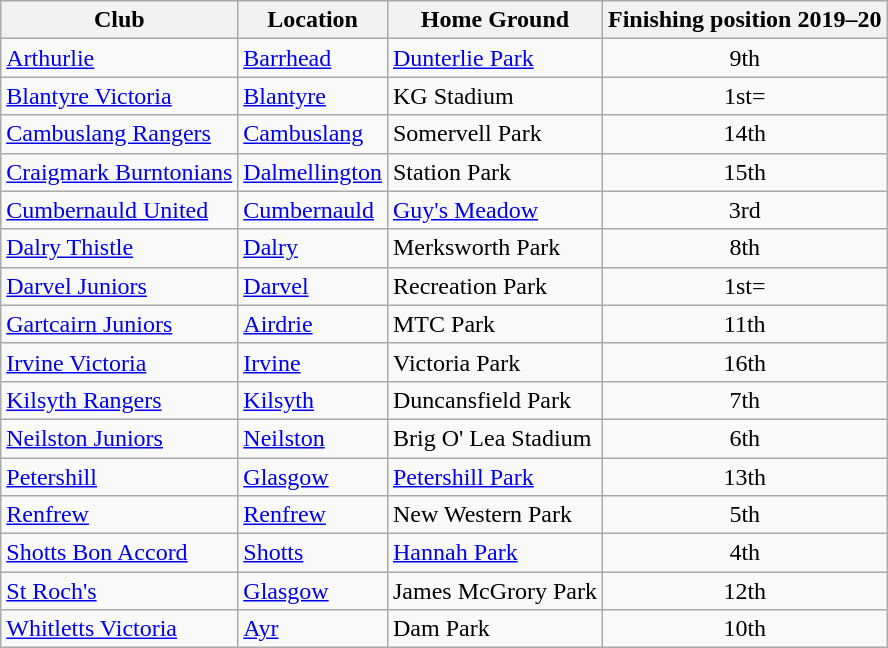<table class="wikitable sortable" style="text-align:left;">
<tr>
<th>Club</th>
<th>Location</th>
<th>Home Ground</th>
<th>Finishing position 2019–20</th>
</tr>
<tr>
<td><a href='#'>Arthurlie</a></td>
<td><a href='#'>Barrhead</a></td>
<td><a href='#'>Dunterlie Park</a></td>
<td style="text-align:center;">9th</td>
</tr>
<tr>
<td><a href='#'>Blantyre Victoria</a></td>
<td><a href='#'>Blantyre</a></td>
<td>KG Stadium</td>
<td style="text-align:center;">1st=</td>
</tr>
<tr>
<td><a href='#'>Cambuslang Rangers</a></td>
<td><a href='#'>Cambuslang</a></td>
<td>Somervell Park</td>
<td style="text-align:center;">14th</td>
</tr>
<tr>
<td><a href='#'>Craigmark Burntonians</a></td>
<td><a href='#'>Dalmellington</a></td>
<td>Station Park</td>
<td style="text-align:center;">15th</td>
</tr>
<tr>
<td><a href='#'>Cumbernauld United</a></td>
<td><a href='#'>Cumbernauld</a></td>
<td><a href='#'>Guy's Meadow</a></td>
<td style="text-align:center;">3rd</td>
</tr>
<tr>
<td><a href='#'>Dalry Thistle</a></td>
<td><a href='#'>Dalry</a></td>
<td>Merksworth Park</td>
<td style="text-align:center;">8th</td>
</tr>
<tr>
<td><a href='#'>Darvel Juniors</a></td>
<td><a href='#'>Darvel</a></td>
<td>Recreation Park</td>
<td style="text-align:center;">1st=</td>
</tr>
<tr>
<td><a href='#'>Gartcairn Juniors</a></td>
<td><a href='#'>Airdrie</a></td>
<td>MTC Park</td>
<td style="text-align:center;">11th</td>
</tr>
<tr>
<td><a href='#'>Irvine Victoria</a></td>
<td><a href='#'>Irvine</a></td>
<td>Victoria Park</td>
<td style="text-align:center;">16th</td>
</tr>
<tr>
<td><a href='#'>Kilsyth Rangers</a></td>
<td><a href='#'>Kilsyth</a></td>
<td>Duncansfield Park</td>
<td style="text-align:center;">7th</td>
</tr>
<tr>
<td><a href='#'>Neilston Juniors</a></td>
<td><a href='#'>Neilston</a></td>
<td>Brig O' Lea Stadium</td>
<td style="text-align:center;">6th</td>
</tr>
<tr>
<td><a href='#'>Petershill</a></td>
<td><a href='#'>Glasgow</a></td>
<td><a href='#'>Petershill Park</a></td>
<td style="text-align:center;">13th</td>
</tr>
<tr>
<td><a href='#'>Renfrew</a></td>
<td><a href='#'>Renfrew</a></td>
<td>New Western Park</td>
<td style="text-align:center;">5th</td>
</tr>
<tr>
<td><a href='#'>Shotts Bon Accord</a></td>
<td><a href='#'>Shotts</a></td>
<td><a href='#'>Hannah Park</a></td>
<td style="text-align:center;">4th</td>
</tr>
<tr>
<td><a href='#'>St Roch's</a></td>
<td><a href='#'>Glasgow</a></td>
<td>James McGrory Park</td>
<td style="text-align:center;">12th</td>
</tr>
<tr>
<td><a href='#'>Whitletts Victoria</a></td>
<td><a href='#'>Ayr</a></td>
<td>Dam Park</td>
<td style="text-align:center;">10th</td>
</tr>
</table>
